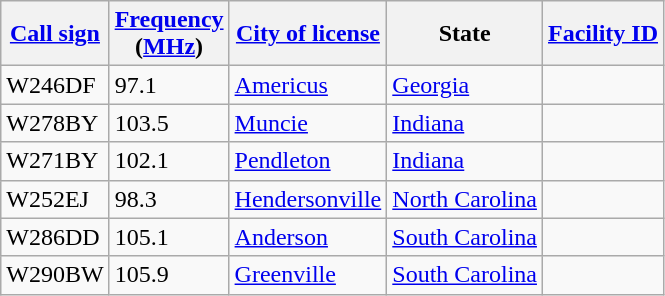<table class="wikitable sortable">
<tr>
<th><a href='#'>Call sign</a></th>
<th data-sort-type="number"><a href='#'>Frequency</a><br>(<a href='#'>MHz</a>)</th>
<th><a href='#'>City of license</a></th>
<th>State</th>
<th data-sort-type="number"><a href='#'>Facility ID</a></th>
</tr>
<tr>
<td>W246DF</td>
<td data-sort-value=097190>97.1</td>
<td><a href='#'>Americus</a></td>
<td><a href='#'>Georgia</a></td>
<td></td>
</tr>
<tr>
<td>W278BY</td>
<td data-sort-value=103590>103.5</td>
<td><a href='#'>Muncie</a></td>
<td><a href='#'>Indiana</a></td>
<td></td>
</tr>
<tr>
<td>W271BY</td>
<td data-sort-value=102190>102.1</td>
<td><a href='#'>Pendleton</a></td>
<td><a href='#'>Indiana</a></td>
<td></td>
</tr>
<tr>
<td>W252EJ</td>
<td data-sort-value=098390>98.3</td>
<td><a href='#'>Hendersonville</a></td>
<td><a href='#'>North Carolina</a></td>
<td></td>
</tr>
<tr>
<td>W286DD</td>
<td data-sort-value=105190>105.1</td>
<td><a href='#'>Anderson</a></td>
<td><a href='#'>South Carolina</a></td>
<td></td>
</tr>
<tr>
<td>W290BW</td>
<td data-sort-value=105990>105.9</td>
<td><a href='#'>Greenville</a></td>
<td><a href='#'>South Carolina</a></td>
<td></td>
</tr>
</table>
